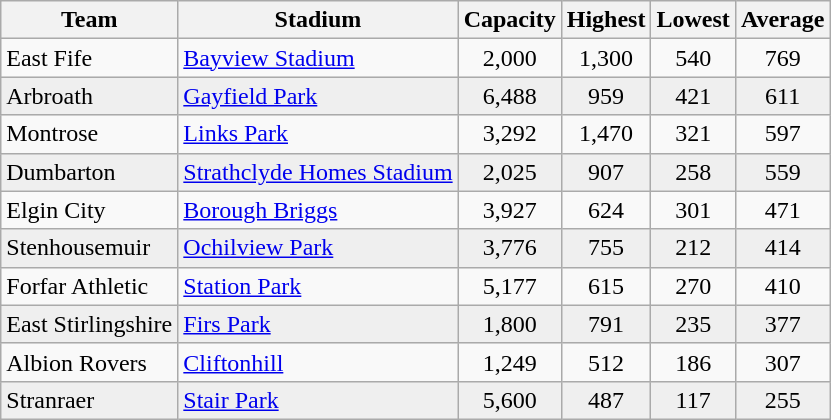<table class="sortable wikitable" style="text-align: center;">
<tr>
<th class=unsortable>Team</th>
<th class=unsortable>Stadium</th>
<th>Capacity</th>
<th>Highest</th>
<th>Lowest</th>
<th>Average</th>
</tr>
<tr>
<td align=left>East Fife</td>
<td align=left><a href='#'>Bayview Stadium</a></td>
<td>2,000</td>
<td>1,300</td>
<td>540</td>
<td>769</td>
</tr>
<tr bgcolor="#EFEFEF">
<td align=left>Arbroath</td>
<td align=left><a href='#'>Gayfield Park</a></td>
<td>6,488</td>
<td>959</td>
<td>421</td>
<td>611</td>
</tr>
<tr>
<td align=left>Montrose</td>
<td align=left><a href='#'>Links Park</a></td>
<td>3,292</td>
<td>1,470</td>
<td>321</td>
<td>597</td>
</tr>
<tr bgcolor="#EFEFEF">
<td align=left>Dumbarton</td>
<td align=left><a href='#'>Strathclyde Homes Stadium</a></td>
<td>2,025</td>
<td>907</td>
<td>258</td>
<td>559</td>
</tr>
<tr>
<td align=left>Elgin City</td>
<td align=left><a href='#'>Borough Briggs</a></td>
<td>3,927</td>
<td>624</td>
<td>301</td>
<td>471</td>
</tr>
<tr bgcolor="#EFEFEF">
<td align=left>Stenhousemuir</td>
<td align=left><a href='#'>Ochilview Park</a></td>
<td>3,776</td>
<td>755</td>
<td>212</td>
<td>414</td>
</tr>
<tr>
<td align=left>Forfar Athletic</td>
<td align=left><a href='#'>Station Park</a></td>
<td>5,177</td>
<td>615</td>
<td>270</td>
<td>410</td>
</tr>
<tr bgcolor="#EFEFEF">
<td align=left>East Stirlingshire</td>
<td align=left><a href='#'>Firs Park</a></td>
<td>1,800</td>
<td>791</td>
<td>235</td>
<td>377</td>
</tr>
<tr>
<td align=left>Albion Rovers</td>
<td align=left><a href='#'>Cliftonhill</a></td>
<td>1,249</td>
<td>512</td>
<td>186</td>
<td>307</td>
</tr>
<tr bgcolor="#EFEFEF">
<td align=left>Stranraer</td>
<td align=left><a href='#'>Stair Park</a></td>
<td>5,600</td>
<td>487</td>
<td>117</td>
<td>255</td>
</tr>
</table>
